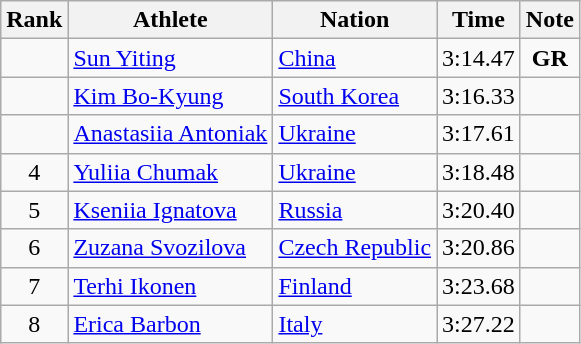<table class="wikitable sortable" style="text-align:center">
<tr>
<th>Rank</th>
<th>Athlete</th>
<th>Nation</th>
<th>Time</th>
<th>Note</th>
</tr>
<tr>
<td></td>
<td align=left><a href='#'>Sun Yiting</a></td>
<td align=left> <a href='#'>China</a></td>
<td>3:14.47</td>
<td><strong>GR</strong></td>
</tr>
<tr>
<td></td>
<td align=left><a href='#'>Kim Bo-Kyung</a></td>
<td align=left> <a href='#'>South Korea</a></td>
<td>3:16.33</td>
<td></td>
</tr>
<tr>
<td></td>
<td align=left><a href='#'>Anastasiia Antoniak</a></td>
<td align=left> <a href='#'>Ukraine</a></td>
<td>3:17.61</td>
<td></td>
</tr>
<tr>
<td>4</td>
<td align=left><a href='#'>Yuliia Chumak</a></td>
<td align=left> <a href='#'>Ukraine</a></td>
<td>3:18.48</td>
<td></td>
</tr>
<tr>
<td>5</td>
<td align=left><a href='#'>Kseniia Ignatova</a></td>
<td align=left> <a href='#'>Russia</a></td>
<td>3:20.40</td>
<td></td>
</tr>
<tr>
<td>6</td>
<td align=left><a href='#'>Zuzana Svozilova</a></td>
<td align=left> <a href='#'>Czech Republic</a></td>
<td>3:20.86</td>
<td></td>
</tr>
<tr>
<td>7</td>
<td align=left><a href='#'>Terhi Ikonen</a></td>
<td align=left> <a href='#'>Finland</a></td>
<td>3:23.68</td>
<td></td>
</tr>
<tr>
<td>8</td>
<td align=left><a href='#'>Erica Barbon</a></td>
<td align=left> <a href='#'>Italy</a></td>
<td>3:27.22</td>
<td></td>
</tr>
</table>
